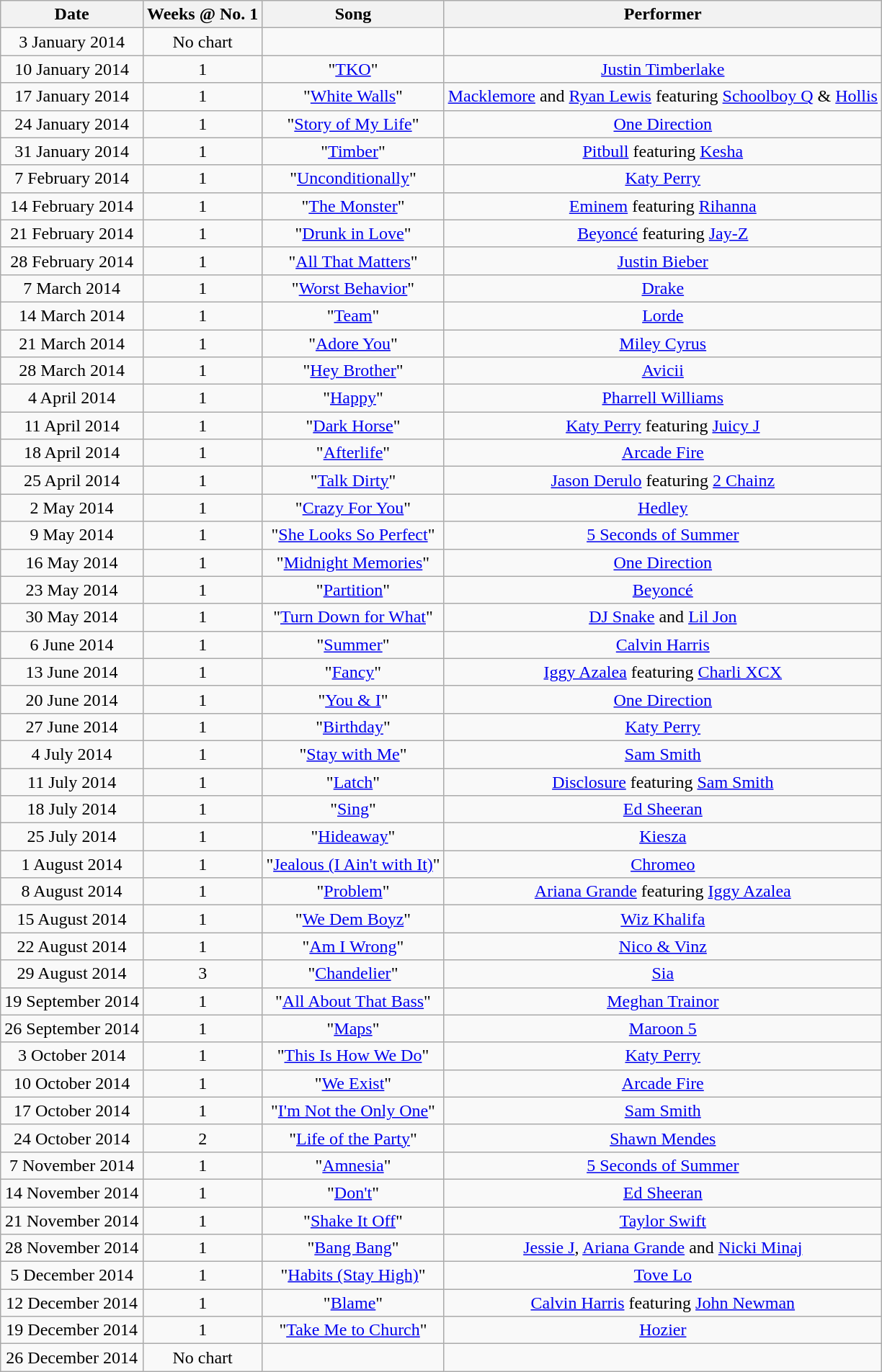<table class="wikitable" style="text-align: center;">
<tr>
<th>Date</th>
<th>Weeks @ No. 1</th>
<th>Song</th>
<th>Performer</th>
</tr>
<tr>
<td>3 January 2014</td>
<td>No chart</td>
<td></td>
<td></td>
</tr>
<tr>
<td>10 January 2014</td>
<td>1</td>
<td>"<a href='#'>TKO</a>"</td>
<td><a href='#'>Justin Timberlake</a></td>
</tr>
<tr>
<td>17 January 2014</td>
<td>1</td>
<td>"<a href='#'>White Walls</a>"</td>
<td><a href='#'>Macklemore</a> and <a href='#'>Ryan Lewis</a> featuring <a href='#'>Schoolboy Q</a> & <a href='#'>Hollis</a></td>
</tr>
<tr>
<td>24 January 2014</td>
<td>1</td>
<td>"<a href='#'>Story of My Life</a>"</td>
<td><a href='#'>One Direction</a></td>
</tr>
<tr>
<td>31 January 2014</td>
<td>1</td>
<td>"<a href='#'>Timber</a>"</td>
<td><a href='#'>Pitbull</a> featuring <a href='#'>Kesha</a></td>
</tr>
<tr>
<td>7 February 2014</td>
<td>1</td>
<td>"<a href='#'>Unconditionally</a>"</td>
<td><a href='#'>Katy Perry</a></td>
</tr>
<tr>
<td>14 February 2014</td>
<td>1</td>
<td>"<a href='#'>The Monster</a>"</td>
<td><a href='#'>Eminem</a> featuring <a href='#'>Rihanna</a></td>
</tr>
<tr>
<td>21 February 2014</td>
<td>1</td>
<td>"<a href='#'>Drunk in Love</a>"</td>
<td><a href='#'>Beyoncé</a> featuring <a href='#'>Jay-Z</a></td>
</tr>
<tr>
<td>28 February 2014</td>
<td>1</td>
<td>"<a href='#'>All That Matters</a>"</td>
<td><a href='#'>Justin Bieber</a></td>
</tr>
<tr>
<td>7 March 2014</td>
<td>1</td>
<td>"<a href='#'>Worst Behavior</a>"</td>
<td><a href='#'>Drake</a></td>
</tr>
<tr>
<td>14 March 2014</td>
<td>1</td>
<td>"<a href='#'>Team</a>"</td>
<td><a href='#'>Lorde</a></td>
</tr>
<tr>
<td>21 March 2014</td>
<td>1</td>
<td>"<a href='#'>Adore You</a>"</td>
<td><a href='#'>Miley Cyrus</a></td>
</tr>
<tr>
<td>28 March 2014</td>
<td>1</td>
<td>"<a href='#'>Hey Brother</a>"</td>
<td><a href='#'>Avicii</a></td>
</tr>
<tr>
<td>4 April 2014</td>
<td>1</td>
<td>"<a href='#'>Happy</a>"</td>
<td><a href='#'>Pharrell Williams</a></td>
</tr>
<tr>
<td>11 April 2014</td>
<td>1</td>
<td>"<a href='#'>Dark Horse</a>"</td>
<td><a href='#'>Katy Perry</a> featuring <a href='#'>Juicy J</a></td>
</tr>
<tr>
<td>18 April 2014</td>
<td>1</td>
<td>"<a href='#'>Afterlife</a>"</td>
<td><a href='#'>Arcade Fire</a></td>
</tr>
<tr>
<td>25 April 2014</td>
<td>1</td>
<td>"<a href='#'>Talk Dirty</a>"</td>
<td><a href='#'>Jason Derulo</a> featuring <a href='#'>2 Chainz</a></td>
</tr>
<tr>
<td>2 May 2014</td>
<td>1</td>
<td>"<a href='#'>Crazy For You</a>"</td>
<td><a href='#'>Hedley</a></td>
</tr>
<tr>
<td>9 May 2014</td>
<td>1</td>
<td>"<a href='#'>She Looks So Perfect</a>"</td>
<td><a href='#'>5 Seconds of Summer</a></td>
</tr>
<tr>
<td>16 May 2014</td>
<td>1</td>
<td>"<a href='#'>Midnight Memories</a>"</td>
<td><a href='#'>One Direction</a></td>
</tr>
<tr>
<td>23 May 2014</td>
<td>1</td>
<td>"<a href='#'>Partition</a>"</td>
<td><a href='#'>Beyoncé</a></td>
</tr>
<tr>
<td>30 May 2014</td>
<td>1</td>
<td>"<a href='#'>Turn Down for What</a>"</td>
<td><a href='#'>DJ Snake</a> and <a href='#'>Lil Jon</a></td>
</tr>
<tr>
<td>6 June 2014</td>
<td>1</td>
<td>"<a href='#'>Summer</a>"</td>
<td><a href='#'>Calvin Harris</a></td>
</tr>
<tr>
<td>13 June 2014</td>
<td>1</td>
<td>"<a href='#'>Fancy</a>"</td>
<td><a href='#'>Iggy Azalea</a> featuring <a href='#'>Charli XCX</a></td>
</tr>
<tr>
<td>20 June 2014</td>
<td>1</td>
<td>"<a href='#'>You & I</a>"</td>
<td><a href='#'>One Direction</a></td>
</tr>
<tr>
<td>27 June 2014</td>
<td>1</td>
<td>"<a href='#'>Birthday</a>"</td>
<td><a href='#'>Katy Perry</a></td>
</tr>
<tr>
<td>4 July 2014</td>
<td>1</td>
<td>"<a href='#'>Stay with Me</a>"</td>
<td><a href='#'>Sam Smith</a></td>
</tr>
<tr>
<td>11 July 2014</td>
<td>1</td>
<td>"<a href='#'>Latch</a>"</td>
<td><a href='#'>Disclosure</a> featuring <a href='#'>Sam Smith</a></td>
</tr>
<tr>
<td>18 July 2014</td>
<td>1</td>
<td>"<a href='#'>Sing</a>"</td>
<td><a href='#'>Ed Sheeran</a></td>
</tr>
<tr>
<td>25 July 2014</td>
<td>1</td>
<td>"<a href='#'>Hideaway</a>"</td>
<td><a href='#'>Kiesza</a></td>
</tr>
<tr>
<td>1 August 2014</td>
<td>1</td>
<td>"<a href='#'>Jealous (I Ain't with It)</a>"</td>
<td><a href='#'>Chromeo</a></td>
</tr>
<tr>
<td>8 August 2014</td>
<td>1</td>
<td>"<a href='#'>Problem</a>"</td>
<td><a href='#'>Ariana Grande</a> featuring <a href='#'>Iggy Azalea</a></td>
</tr>
<tr>
<td>15 August 2014</td>
<td>1</td>
<td>"<a href='#'>We Dem Boyz</a>"</td>
<td><a href='#'>Wiz Khalifa</a></td>
</tr>
<tr>
<td>22 August 2014</td>
<td>1</td>
<td>"<a href='#'>Am I Wrong</a>"</td>
<td><a href='#'>Nico & Vinz</a></td>
</tr>
<tr>
<td>29 August 2014</td>
<td>3</td>
<td>"<a href='#'>Chandelier</a>"</td>
<td><a href='#'>Sia</a></td>
</tr>
<tr>
<td>19 September 2014</td>
<td>1</td>
<td>"<a href='#'>All About That Bass</a>"</td>
<td><a href='#'>Meghan Trainor</a></td>
</tr>
<tr>
<td>26 September 2014</td>
<td>1</td>
<td>"<a href='#'>Maps</a>"</td>
<td><a href='#'>Maroon 5</a></td>
</tr>
<tr>
<td>3 October 2014</td>
<td>1</td>
<td>"<a href='#'>This Is How We Do</a>"</td>
<td><a href='#'>Katy Perry</a></td>
</tr>
<tr>
<td>10 October 2014</td>
<td>1</td>
<td>"<a href='#'>We Exist</a>"</td>
<td><a href='#'>Arcade Fire</a></td>
</tr>
<tr>
<td>17 October 2014</td>
<td>1</td>
<td>"<a href='#'>I'm Not the Only One</a>"</td>
<td><a href='#'>Sam Smith</a></td>
</tr>
<tr>
<td>24 October 2014</td>
<td>2</td>
<td>"<a href='#'>Life of the Party</a>"</td>
<td><a href='#'>Shawn Mendes</a></td>
</tr>
<tr>
<td>7 November 2014</td>
<td>1</td>
<td>"<a href='#'>Amnesia</a>"</td>
<td><a href='#'>5 Seconds of Summer</a></td>
</tr>
<tr>
<td>14 November 2014</td>
<td>1</td>
<td>"<a href='#'>Don't</a>"</td>
<td><a href='#'>Ed Sheeran</a></td>
</tr>
<tr>
<td>21 November 2014</td>
<td>1</td>
<td>"<a href='#'>Shake It Off</a>"</td>
<td><a href='#'>Taylor Swift</a></td>
</tr>
<tr>
<td>28 November 2014</td>
<td>1</td>
<td>"<a href='#'>Bang Bang</a>"</td>
<td><a href='#'>Jessie J</a>, <a href='#'>Ariana Grande</a> and <a href='#'>Nicki Minaj</a></td>
</tr>
<tr>
<td>5 December 2014</td>
<td>1</td>
<td>"<a href='#'>Habits (Stay High)</a>"</td>
<td><a href='#'>Tove Lo</a></td>
</tr>
<tr>
<td>12 December 2014</td>
<td>1</td>
<td>"<a href='#'>Blame</a>"</td>
<td><a href='#'>Calvin Harris</a> featuring <a href='#'>John Newman</a></td>
</tr>
<tr>
<td>19 December 2014</td>
<td>1</td>
<td>"<a href='#'>Take Me to Church</a>"</td>
<td><a href='#'>Hozier</a></td>
</tr>
<tr>
<td>26 December 2014</td>
<td>No chart</td>
<td></td>
<td></td>
</tr>
</table>
